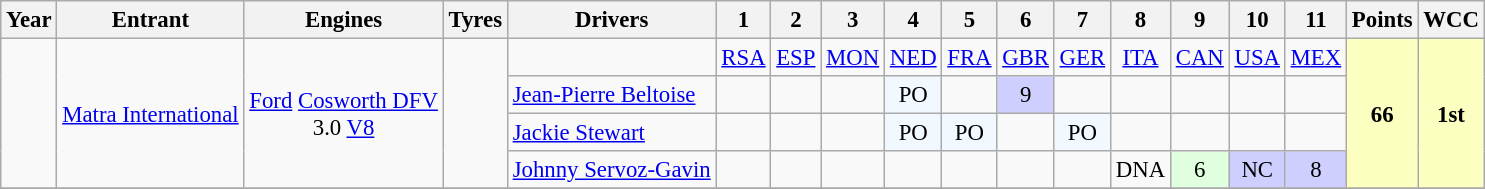<table class="wikitable" style="text-align:center; font-size:95%">
<tr>
<th>Year</th>
<th>Entrant</th>
<th>Engines</th>
<th>Tyres</th>
<th>Drivers</th>
<th>1</th>
<th>2</th>
<th>3</th>
<th>4</th>
<th>5</th>
<th>6</th>
<th>7</th>
<th>8</th>
<th>9</th>
<th>10</th>
<th>11</th>
<th>Points</th>
<th>WCC</th>
</tr>
<tr>
<td rowspan=4></td>
<td rowspan=4><a href='#'>Matra International</a></td>
<td rowspan=4><a href='#'>Ford</a> <a href='#'>Cosworth DFV</a> <br>3.0 <a href='#'>V8</a></td>
<td rowspan=4></td>
<td></td>
<td><a href='#'>RSA</a></td>
<td><a href='#'>ESP</a></td>
<td><a href='#'>MON</a></td>
<td><a href='#'>NED</a></td>
<td><a href='#'>FRA</a></td>
<td><a href='#'>GBR</a></td>
<td><a href='#'>GER</a></td>
<td><a href='#'>ITA</a></td>
<td><a href='#'>CAN</a></td>
<td><a href='#'>USA</a></td>
<td><a href='#'>MEX</a></td>
<td rowspan="4" style="background:#fbffbf;"><strong>66</strong></td>
<td rowspan="4" style="background:#fbffbf;"><strong>1st</strong></td>
</tr>
<tr>
<td align="left"><a href='#'>Jean-Pierre Beltoise</a></td>
<td></td>
<td></td>
<td></td>
<td style="background:#f1f8ff;">PO</td>
<td></td>
<td style="background:#cfcfff;">9</td>
<td></td>
<td></td>
<td></td>
<td></td>
<td></td>
</tr>
<tr>
<td align="left"><a href='#'>Jackie Stewart</a></td>
<td></td>
<td></td>
<td></td>
<td style="background:#f1f8ff;">PO</td>
<td style="background:#f1f8ff;">PO</td>
<td></td>
<td style="background:#f1f8ff;">PO</td>
<td></td>
<td></td>
<td></td>
<td></td>
</tr>
<tr>
<td align="left"><a href='#'>Johnny Servoz-Gavin</a></td>
<td></td>
<td></td>
<td></td>
<td></td>
<td></td>
<td></td>
<td></td>
<td>DNA</td>
<td style="background:#dfffdf;">6</td>
<td style="background:#cfcfff;">NC</td>
<td style="background:#cfcfff;">8</td>
</tr>
<tr>
</tr>
</table>
